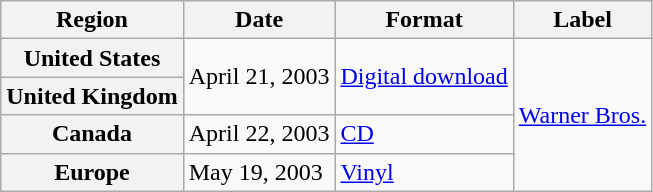<table class="wikitable plainrowheaders">
<tr>
<th scope="col">Region</th>
<th scope="col">Date</th>
<th scope="col">Format</th>
<th scope="col">Label</th>
</tr>
<tr>
<th scope="row">United States</th>
<td rowspan="2">April 21, 2003</td>
<td rowspan="2"><a href='#'>Digital download</a></td>
<td rowspan="4"><a href='#'>Warner Bros.</a></td>
</tr>
<tr>
<th scope="row">United Kingdom</th>
</tr>
<tr>
<th scope="row">Canada</th>
<td>April 22, 2003</td>
<td><a href='#'>CD</a></td>
</tr>
<tr>
<th scope="row">Europe</th>
<td>May 19, 2003</td>
<td><a href='#'>Vinyl</a></td>
</tr>
</table>
